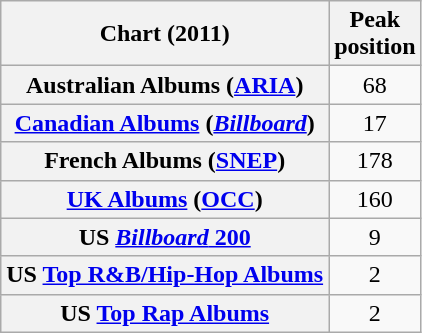<table class="wikitable sortable plainrowheaders">
<tr>
<th scope="col">Chart (2011)</th>
<th scope="col">Peak<br>position</th>
</tr>
<tr>
<th scope="row">Australian Albums (<a href='#'>ARIA</a>)</th>
<td style="text-align:center;">68</td>
</tr>
<tr>
<th scope="row"><a href='#'>Canadian Albums</a> (<a href='#'><em>Billboard</em></a>)</th>
<td style="text-align:center;">17</td>
</tr>
<tr>
<th scope="row">French Albums (<a href='#'>SNEP</a>)</th>
<td style="text-align:center;">178</td>
</tr>
<tr>
<th scope="row"><a href='#'>UK Albums</a> (<a href='#'>OCC</a>)</th>
<td style="text-align:center;">160</td>
</tr>
<tr>
<th scope="row">US <a href='#'><em>Billboard</em> 200</a></th>
<td style="text-align:center;">9</td>
</tr>
<tr>
<th scope="row">US <a href='#'>Top R&B/Hip-Hop Albums</a></th>
<td style="text-align:center;">2</td>
</tr>
<tr>
<th scope="row">US <a href='#'>Top Rap Albums</a></th>
<td style="text-align:center;">2</td>
</tr>
</table>
